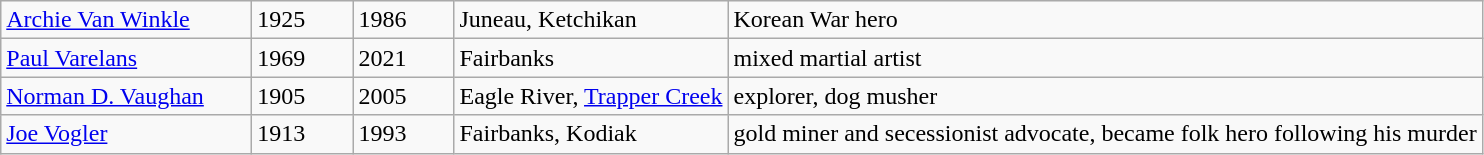<table class="wikitable">
<tr>
<td width="160pt"><a href='#'>Archie Van Winkle</a></td>
<td width="60pt">1925</td>
<td width="60pt">1986</td>
<td>Juneau, Ketchikan</td>
<td>Korean War hero</td>
</tr>
<tr>
<td width="160pt"><a href='#'>Paul Varelans</a></td>
<td width="60pt">1969</td>
<td width="60pt">2021</td>
<td>Fairbanks</td>
<td>mixed martial artist</td>
</tr>
<tr>
<td width="160pt"><a href='#'>Norman D. Vaughan</a></td>
<td width="60pt">1905</td>
<td width="60pt">2005</td>
<td>Eagle River, <a href='#'>Trapper Creek</a></td>
<td>explorer, dog musher</td>
</tr>
<tr>
<td width="160pt"><a href='#'>Joe Vogler</a></td>
<td width="60pt">1913</td>
<td width="60pt">1993</td>
<td>Fairbanks, Kodiak</td>
<td>gold miner and secessionist advocate, became folk hero following his murder</td>
</tr>
</table>
